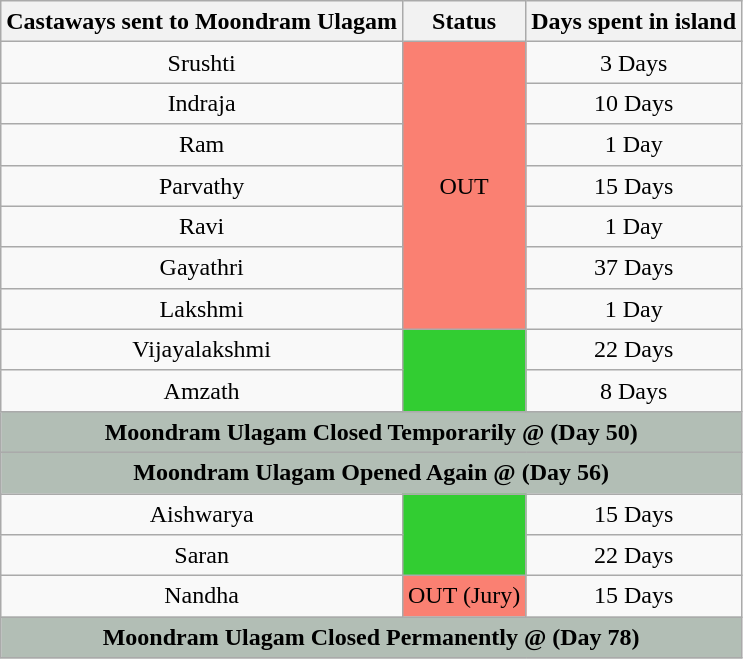<table class="wikitable" style="text-align:center; line-height:20px; width:auto;">
<tr>
<th scope="col">Castaways sent to Moondram Ulagam</th>
<th scope="col">Status</th>
<th scope="col">Days spent in island</th>
</tr>
<tr>
<td>Srushti</td>
<td rowspan="7" style="background:salmon">OUT</td>
<td>3 Days</td>
</tr>
<tr>
<td>Indraja</td>
<td>10 Days</td>
</tr>
<tr>
<td>Ram</td>
<td>1 Day</td>
</tr>
<tr>
<td>Parvathy</td>
<td>15 Days</td>
</tr>
<tr>
<td>Ravi</td>
<td>1 Day</td>
</tr>
<tr>
<td>Gayathri</td>
<td>37 Days</td>
</tr>
<tr>
<td>Lakshmi</td>
<td>1 Day</td>
</tr>
<tr>
<td>Vijayalakshmi</td>
<td rowspan="2" style="background:limegreen;"><br></td>
<td>22 Days</td>
</tr>
<tr>
<td>Amzath</td>
<td>8 Days</td>
</tr>
<tr>
<td colspan="3" style="background:#B2BEB5"><strong>Moondram Ulagam Closed Temporarily @ (Day 50)</strong></td>
</tr>
<tr>
<td colspan="3" style="background:#B2BEB5"><strong>Moondram Ulagam Opened Again @ (Day 56)</strong></td>
</tr>
<tr>
<td>Aishwarya</td>
<td rowspan=2 style="background:limegreen;"><br></td>
<td>15 Days</td>
</tr>
<tr>
<td>Saran</td>
<td>22 Days</td>
</tr>
<tr>
<td>Nandha</td>
<td style="background:salmon">OUT (Jury)</td>
<td>15 Days</td>
</tr>
<tr>
<td colspan="3" style="background:#B2BEB5"><strong>Moondram Ulagam Closed Permanently @ (Day 78)</strong></td>
</tr>
</table>
